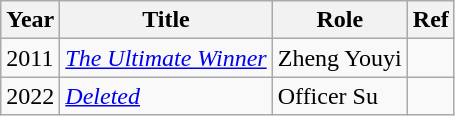<table class="wikitable sortable">
<tr>
<th>Year</th>
<th>Title</th>
<th>Role</th>
<th class="unsortable">Ref</th>
</tr>
<tr>
<td>2011</td>
<td><em><a href='#'>The Ultimate Winner</a></em></td>
<td>Zheng Youyi</td>
<td></td>
</tr>
<tr>
<td>2022</td>
<td><em><a href='#'>Deleted</a></em></td>
<td>Officer Su</td>
<td></td>
</tr>
</table>
